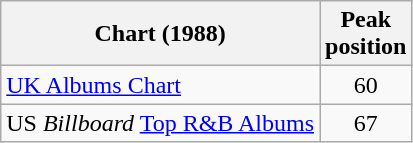<table class="wikitable sortable" style="text-align:center;">
<tr>
<th>Chart (1988)</th>
<th>Peak<br>position</th>
</tr>
<tr>
<td align="left"><a href='#'>UK Albums Chart</a></td>
<td>60</td>
</tr>
<tr>
<td align="left">US <em>Billboard</em> <a href='#'>Top R&B Albums</a></td>
<td>67</td>
</tr>
</table>
